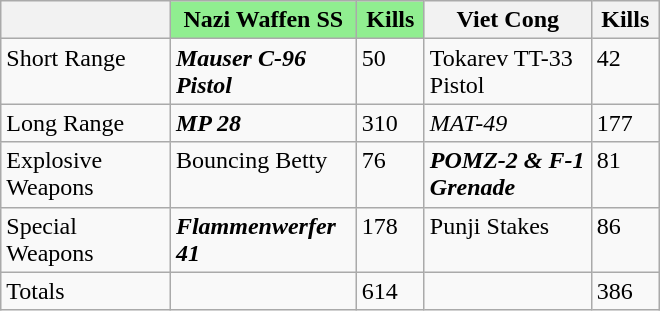<table class="wikitable" style="text-align:left; width:440px; height:200px">
<tr valign="top">
<th style="width:120px;"></th>
<th style="width:120px; background:lightgreen;">Nazi Waffen SS</th>
<th style="width:40px; background:lightgreen;">Kills</th>
<th style="width:120px;">Viet Cong</th>
<th style="width:40px;">Kills</th>
</tr>
<tr valign="top">
<td>Short Range</td>
<td><strong><em>Mauser C-96 Pistol</em></strong></td>
<td>50</td>
<td>Tokarev TT-33 Pistol</td>
<td>42</td>
</tr>
<tr valign="top">
<td>Long Range</td>
<td><strong><em>MP 28</em></strong></td>
<td>310</td>
<td><em>MAT-49</em></td>
<td>177</td>
</tr>
<tr valign="top">
<td>Explosive Weapons</td>
<td>Bouncing Betty</td>
<td>76</td>
<td><strong><em>POMZ-2 & F-1 Grenade</em></strong></td>
<td>81</td>
</tr>
<tr valign="top">
<td>Special Weapons</td>
<td><strong><em>Flammenwerfer 41</em></strong></td>
<td>178</td>
<td>Punji Stakes</td>
<td>86</td>
</tr>
<tr valign="top">
<td>Totals</td>
<td></td>
<td>614</td>
<td></td>
<td>386</td>
</tr>
</table>
